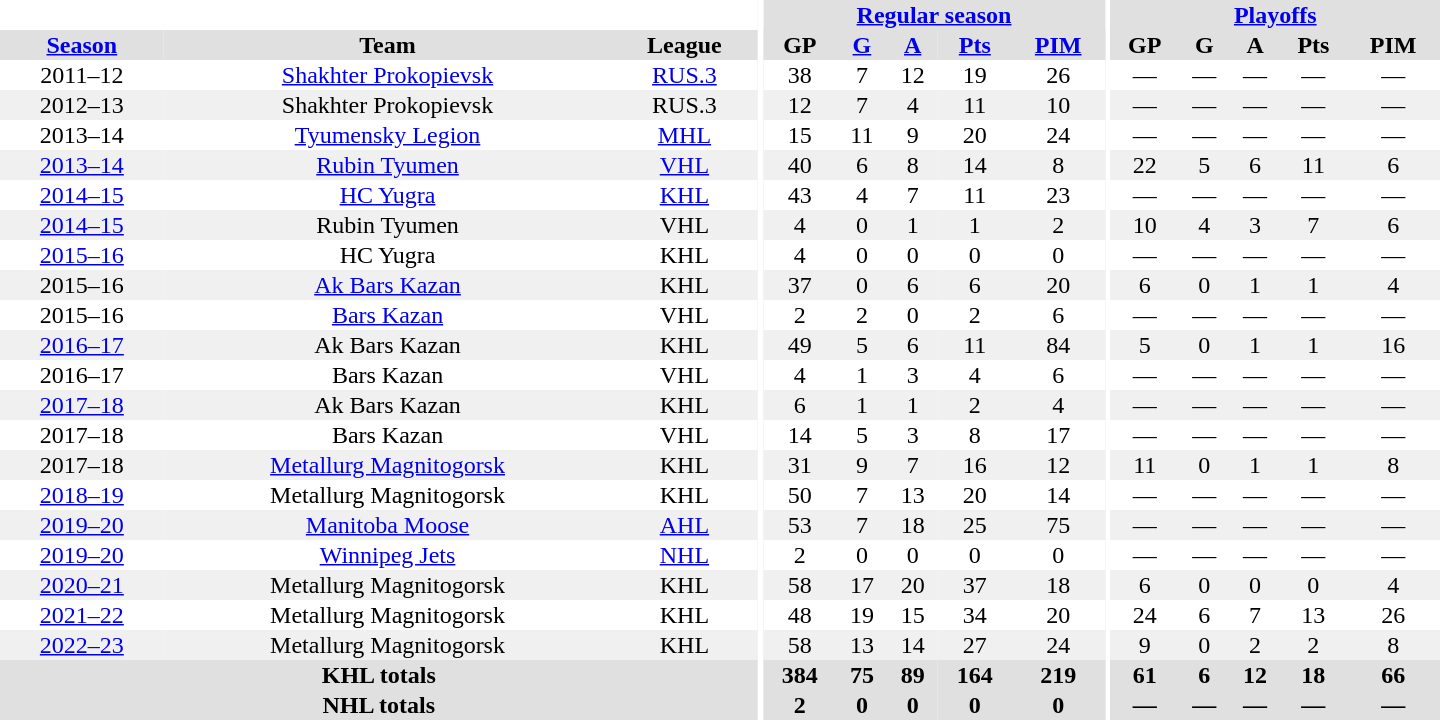<table border="0" cellpadding="1" cellspacing="0" style="text-align:center; width:60em">
<tr bgcolor="#e0e0e0">
<th colspan="3" bgcolor="#ffffff"></th>
<th rowspan="99" bgcolor="#ffffff"></th>
<th colspan="5"><a href='#'>Regular season</a></th>
<th rowspan="99" bgcolor="#ffffff"></th>
<th colspan="5"><a href='#'>Playoffs</a></th>
</tr>
<tr bgcolor="#e0e0e0">
<th><a href='#'>Season</a></th>
<th>Team</th>
<th>League</th>
<th>GP</th>
<th><a href='#'>G</a></th>
<th><a href='#'>A</a></th>
<th><a href='#'>Pts</a></th>
<th><a href='#'>PIM</a></th>
<th>GP</th>
<th>G</th>
<th>A</th>
<th>Pts</th>
<th>PIM</th>
</tr>
<tr>
<td>2011–12</td>
<td><a href='#'>Shakhter Prokopievsk</a></td>
<td><a href='#'>RUS.3</a></td>
<td>38</td>
<td>7</td>
<td>12</td>
<td>19</td>
<td>26</td>
<td>—</td>
<td>—</td>
<td>—</td>
<td>—</td>
<td>—</td>
</tr>
<tr bgcolor="#f0f0f0">
<td>2012–13</td>
<td>Shakhter Prokopievsk</td>
<td>RUS.3</td>
<td>12</td>
<td>7</td>
<td>4</td>
<td>11</td>
<td>10</td>
<td>—</td>
<td>—</td>
<td>—</td>
<td>—</td>
<td>—</td>
</tr>
<tr>
<td>2013–14</td>
<td><a href='#'>Tyumensky Legion</a></td>
<td><a href='#'>MHL</a></td>
<td>15</td>
<td>11</td>
<td>9</td>
<td>20</td>
<td>24</td>
<td>—</td>
<td>—</td>
<td>—</td>
<td>—</td>
<td>—</td>
</tr>
<tr bgcolor="#f0f0f0">
<td><a href='#'>2013–14</a></td>
<td><a href='#'>Rubin Tyumen</a></td>
<td><a href='#'>VHL</a></td>
<td>40</td>
<td>6</td>
<td>8</td>
<td>14</td>
<td>8</td>
<td>22</td>
<td>5</td>
<td>6</td>
<td>11</td>
<td>6</td>
</tr>
<tr>
<td><a href='#'>2014–15</a></td>
<td><a href='#'>HC Yugra</a></td>
<td><a href='#'>KHL</a></td>
<td>43</td>
<td>4</td>
<td>7</td>
<td>11</td>
<td>23</td>
<td>—</td>
<td>—</td>
<td>—</td>
<td>—</td>
<td>—</td>
</tr>
<tr bgcolor="#f0f0f0">
<td><a href='#'>2014–15</a></td>
<td>Rubin Tyumen</td>
<td>VHL</td>
<td>4</td>
<td>0</td>
<td>1</td>
<td>1</td>
<td>2</td>
<td>10</td>
<td>4</td>
<td>3</td>
<td>7</td>
<td>6</td>
</tr>
<tr>
<td><a href='#'>2015–16</a></td>
<td>HC Yugra</td>
<td>KHL</td>
<td>4</td>
<td>0</td>
<td>0</td>
<td>0</td>
<td>0</td>
<td>—</td>
<td>—</td>
<td>—</td>
<td>—</td>
<td>—</td>
</tr>
<tr bgcolor="#f0f0f0">
<td>2015–16</td>
<td><a href='#'>Ak Bars Kazan</a></td>
<td>KHL</td>
<td>37</td>
<td>0</td>
<td>6</td>
<td>6</td>
<td>20</td>
<td>6</td>
<td>0</td>
<td>1</td>
<td>1</td>
<td>4</td>
</tr>
<tr>
<td>2015–16</td>
<td><a href='#'>Bars Kazan</a></td>
<td>VHL</td>
<td>2</td>
<td>2</td>
<td>0</td>
<td>2</td>
<td>6</td>
<td>—</td>
<td>—</td>
<td>—</td>
<td>—</td>
<td>—</td>
</tr>
<tr bgcolor="#f0f0f0">
<td><a href='#'>2016–17</a></td>
<td>Ak Bars Kazan</td>
<td>KHL</td>
<td>49</td>
<td>5</td>
<td>6</td>
<td>11</td>
<td>84</td>
<td>5</td>
<td>0</td>
<td>1</td>
<td>1</td>
<td>16</td>
</tr>
<tr>
<td>2016–17</td>
<td>Bars Kazan</td>
<td>VHL</td>
<td>4</td>
<td>1</td>
<td>3</td>
<td>4</td>
<td>6</td>
<td>—</td>
<td>—</td>
<td>—</td>
<td>—</td>
<td>—</td>
</tr>
<tr bgcolor="#f0f0f0">
<td><a href='#'>2017–18</a></td>
<td>Ak Bars Kazan</td>
<td>KHL</td>
<td>6</td>
<td>1</td>
<td>1</td>
<td>2</td>
<td>4</td>
<td>—</td>
<td>—</td>
<td>—</td>
<td>—</td>
<td>—</td>
</tr>
<tr>
<td>2017–18</td>
<td>Bars Kazan</td>
<td>VHL</td>
<td>14</td>
<td>5</td>
<td>3</td>
<td>8</td>
<td>17</td>
<td>—</td>
<td>—</td>
<td>—</td>
<td>—</td>
<td>—</td>
</tr>
<tr bgcolor="#f0f0f0">
<td>2017–18</td>
<td><a href='#'>Metallurg Magnitogorsk</a></td>
<td>KHL</td>
<td>31</td>
<td>9</td>
<td>7</td>
<td>16</td>
<td>12</td>
<td>11</td>
<td>0</td>
<td>1</td>
<td>1</td>
<td>8</td>
</tr>
<tr>
<td><a href='#'>2018–19</a></td>
<td>Metallurg Magnitogorsk</td>
<td>KHL</td>
<td>50</td>
<td>7</td>
<td>13</td>
<td>20</td>
<td>14</td>
<td>—</td>
<td>—</td>
<td>—</td>
<td>—</td>
<td>—</td>
</tr>
<tr bgcolor="#f0f0f0">
<td><a href='#'>2019–20</a></td>
<td><a href='#'>Manitoba Moose</a></td>
<td><a href='#'>AHL</a></td>
<td>53</td>
<td>7</td>
<td>18</td>
<td>25</td>
<td>75</td>
<td>—</td>
<td>—</td>
<td>—</td>
<td>—</td>
<td>—</td>
</tr>
<tr>
<td><a href='#'>2019–20</a></td>
<td><a href='#'>Winnipeg Jets</a></td>
<td><a href='#'>NHL</a></td>
<td>2</td>
<td>0</td>
<td>0</td>
<td>0</td>
<td>0</td>
<td>—</td>
<td>—</td>
<td>—</td>
<td>—</td>
<td>—</td>
</tr>
<tr bgcolor="#f0f0f0">
<td><a href='#'>2020–21</a></td>
<td>Metallurg Magnitogorsk</td>
<td>KHL</td>
<td>58</td>
<td>17</td>
<td>20</td>
<td>37</td>
<td>18</td>
<td>6</td>
<td>0</td>
<td>0</td>
<td>0</td>
<td>4</td>
</tr>
<tr>
<td><a href='#'>2021–22</a></td>
<td>Metallurg Magnitogorsk</td>
<td>KHL</td>
<td>48</td>
<td>19</td>
<td>15</td>
<td>34</td>
<td>20</td>
<td>24</td>
<td>6</td>
<td>7</td>
<td>13</td>
<td>26</td>
</tr>
<tr bgcolor="#f0f0f0">
<td><a href='#'>2022–23</a></td>
<td>Metallurg Magnitogorsk</td>
<td>KHL</td>
<td>58</td>
<td>13</td>
<td>14</td>
<td>27</td>
<td>24</td>
<td>9</td>
<td>0</td>
<td>2</td>
<td>2</td>
<td>8</td>
</tr>
<tr bgcolor="#e0e0e0">
<th colspan="3">KHL totals</th>
<th>384</th>
<th>75</th>
<th>89</th>
<th>164</th>
<th>219</th>
<th>61</th>
<th>6</th>
<th>12</th>
<th>18</th>
<th>66</th>
</tr>
<tr bgcolor="#e0e0e0">
<th colspan="3">NHL totals</th>
<th>2</th>
<th>0</th>
<th>0</th>
<th>0</th>
<th>0</th>
<th>—</th>
<th>—</th>
<th>—</th>
<th>—</th>
<th>—</th>
</tr>
</table>
